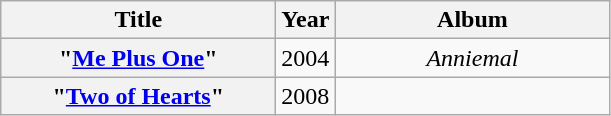<table class="wikitable plainrowheaders" style="text-align:center;">
<tr>
<th scope="col" style="width:11em;">Title</th>
<th scope="col">Year</th>
<th scope="col" style="width:11em;">Album</th>
</tr>
<tr>
<th scope="row">"<a href='#'>Me Plus One</a>"</th>
<td>2004</td>
<td><em>Anniemal</em></td>
</tr>
<tr>
<th scope="row">"<a href='#'>Two of Hearts</a>"</th>
<td>2008</td>
<td></td>
</tr>
</table>
